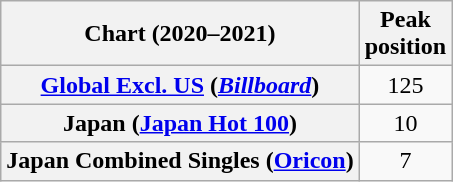<table class="wikitable sortable plainrowheaders" style="text-align:center">
<tr>
<th scope="col">Chart (2020–2021)</th>
<th scope="col">Peak<br>position</th>
</tr>
<tr>
<th scope="row"><a href='#'>Global Excl. US</a> (<em><a href='#'>Billboard</a></em>)</th>
<td>125</td>
</tr>
<tr>
<th scope="row">Japan (<a href='#'>Japan Hot 100</a>)</th>
<td>10</td>
</tr>
<tr>
<th scope="row">Japan Combined Singles (<a href='#'>Oricon</a>)</th>
<td>7</td>
</tr>
</table>
